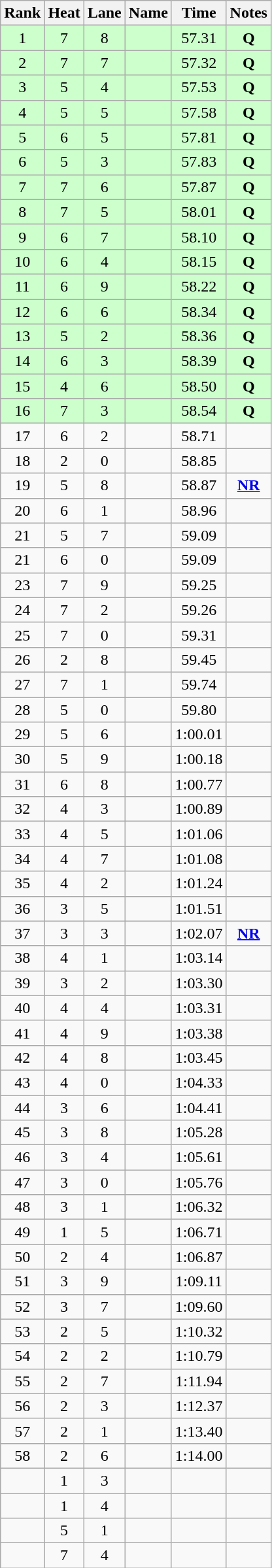<table class="wikitable sortable" style="text-align:center">
<tr>
<th>Rank</th>
<th>Heat</th>
<th>Lane</th>
<th>Name</th>
<th>Time</th>
<th>Notes</th>
</tr>
<tr bgcolor=ccffcc>
<td>1</td>
<td>7</td>
<td>8</td>
<td align=left></td>
<td>57.31</td>
<td><strong>Q</strong></td>
</tr>
<tr bgcolor=ccffcc>
<td>2</td>
<td>7</td>
<td>7</td>
<td align=left></td>
<td>57.32</td>
<td><strong>Q</strong></td>
</tr>
<tr bgcolor=ccffcc>
<td>3</td>
<td>5</td>
<td>4</td>
<td align=left></td>
<td>57.53</td>
<td><strong>Q</strong></td>
</tr>
<tr bgcolor=ccffcc>
<td>4</td>
<td>5</td>
<td>5</td>
<td align=left></td>
<td>57.58</td>
<td><strong>Q</strong></td>
</tr>
<tr bgcolor=ccffcc>
<td>5</td>
<td>6</td>
<td>5</td>
<td align=left></td>
<td>57.81</td>
<td><strong>Q</strong></td>
</tr>
<tr bgcolor=ccffcc>
<td>6</td>
<td>5</td>
<td>3</td>
<td align=left></td>
<td>57.83</td>
<td><strong>Q</strong></td>
</tr>
<tr bgcolor=ccffcc>
<td>7</td>
<td>7</td>
<td>6</td>
<td align=left></td>
<td>57.87</td>
<td><strong>Q</strong></td>
</tr>
<tr bgcolor=ccffcc>
<td>8</td>
<td>7</td>
<td>5</td>
<td align=left></td>
<td>58.01</td>
<td><strong>Q</strong></td>
</tr>
<tr bgcolor=ccffcc>
<td>9</td>
<td>6</td>
<td>7</td>
<td align=left></td>
<td>58.10</td>
<td><strong>Q</strong></td>
</tr>
<tr bgcolor=ccffcc>
<td>10</td>
<td>6</td>
<td>4</td>
<td align=left></td>
<td>58.15</td>
<td><strong>Q</strong></td>
</tr>
<tr bgcolor=ccffcc>
<td>11</td>
<td>6</td>
<td>9</td>
<td align=left></td>
<td>58.22</td>
<td><strong>Q</strong></td>
</tr>
<tr bgcolor=ccffcc>
<td>12</td>
<td>6</td>
<td>6</td>
<td align=left></td>
<td>58.34</td>
<td><strong>Q</strong></td>
</tr>
<tr bgcolor=ccffcc>
<td>13</td>
<td>5</td>
<td>2</td>
<td align=left></td>
<td>58.36</td>
<td><strong>Q</strong></td>
</tr>
<tr bgcolor=ccffcc>
<td>14</td>
<td>6</td>
<td>3</td>
<td align=left></td>
<td>58.39</td>
<td><strong>Q</strong></td>
</tr>
<tr bgcolor=ccffcc>
<td>15</td>
<td>4</td>
<td>6</td>
<td align=left></td>
<td>58.50</td>
<td><strong>Q</strong></td>
</tr>
<tr bgcolor=ccffcc>
<td>16</td>
<td>7</td>
<td>3</td>
<td align=left></td>
<td>58.54</td>
<td><strong>Q</strong></td>
</tr>
<tr>
<td>17</td>
<td>6</td>
<td>2</td>
<td align=left></td>
<td>58.71</td>
<td></td>
</tr>
<tr>
<td>18</td>
<td>2</td>
<td>0</td>
<td align=left></td>
<td>58.85</td>
<td></td>
</tr>
<tr>
<td>19</td>
<td>5</td>
<td>8</td>
<td align=left></td>
<td>58.87</td>
<td><strong><a href='#'>NR</a></strong></td>
</tr>
<tr>
<td>20</td>
<td>6</td>
<td>1</td>
<td align=left></td>
<td>58.96</td>
<td></td>
</tr>
<tr>
<td>21</td>
<td>5</td>
<td>7</td>
<td align=left></td>
<td>59.09</td>
<td></td>
</tr>
<tr>
<td>21</td>
<td>6</td>
<td>0</td>
<td align=left></td>
<td>59.09</td>
<td></td>
</tr>
<tr>
<td>23</td>
<td>7</td>
<td>9</td>
<td align=left></td>
<td>59.25</td>
<td></td>
</tr>
<tr>
<td>24</td>
<td>7</td>
<td>2</td>
<td align=left></td>
<td>59.26</td>
<td></td>
</tr>
<tr>
<td>25</td>
<td>7</td>
<td>0</td>
<td align=left></td>
<td>59.31</td>
<td></td>
</tr>
<tr>
<td>26</td>
<td>2</td>
<td>8</td>
<td align=left></td>
<td>59.45</td>
<td></td>
</tr>
<tr>
<td>27</td>
<td>7</td>
<td>1</td>
<td align=left></td>
<td>59.74</td>
<td></td>
</tr>
<tr>
<td>28</td>
<td>5</td>
<td>0</td>
<td align=left></td>
<td>59.80</td>
<td></td>
</tr>
<tr>
<td>29</td>
<td>5</td>
<td>6</td>
<td align=left></td>
<td>1:00.01</td>
<td></td>
</tr>
<tr>
<td>30</td>
<td>5</td>
<td>9</td>
<td align=left></td>
<td>1:00.18</td>
<td></td>
</tr>
<tr>
<td>31</td>
<td>6</td>
<td>8</td>
<td align=left></td>
<td>1:00.77</td>
<td></td>
</tr>
<tr>
<td>32</td>
<td>4</td>
<td>3</td>
<td align=left></td>
<td>1:00.89</td>
<td></td>
</tr>
<tr>
<td>33</td>
<td>4</td>
<td>5</td>
<td align=left></td>
<td>1:01.06</td>
<td></td>
</tr>
<tr>
<td>34</td>
<td>4</td>
<td>7</td>
<td align=left></td>
<td>1:01.08</td>
<td></td>
</tr>
<tr>
<td>35</td>
<td>4</td>
<td>2</td>
<td align=left></td>
<td>1:01.24</td>
<td></td>
</tr>
<tr>
<td>36</td>
<td>3</td>
<td>5</td>
<td align=left></td>
<td>1:01.51</td>
<td></td>
</tr>
<tr>
<td>37</td>
<td>3</td>
<td>3</td>
<td align=left></td>
<td>1:02.07</td>
<td><strong><a href='#'>NR</a></strong></td>
</tr>
<tr>
<td>38</td>
<td>4</td>
<td>1</td>
<td align=left></td>
<td>1:03.14</td>
<td></td>
</tr>
<tr>
<td>39</td>
<td>3</td>
<td>2</td>
<td align=left></td>
<td>1:03.30</td>
<td></td>
</tr>
<tr>
<td>40</td>
<td>4</td>
<td>4</td>
<td align=left></td>
<td>1:03.31</td>
<td></td>
</tr>
<tr>
<td>41</td>
<td>4</td>
<td>9</td>
<td align=left></td>
<td>1:03.38</td>
<td></td>
</tr>
<tr>
<td>42</td>
<td>4</td>
<td>8</td>
<td align=left></td>
<td>1:03.45</td>
<td></td>
</tr>
<tr>
<td>43</td>
<td>4</td>
<td>0</td>
<td align=left></td>
<td>1:04.33</td>
<td></td>
</tr>
<tr>
<td>44</td>
<td>3</td>
<td>6</td>
<td align=left></td>
<td>1:04.41</td>
<td></td>
</tr>
<tr>
<td>45</td>
<td>3</td>
<td>8</td>
<td align=left></td>
<td>1:05.28</td>
<td></td>
</tr>
<tr>
<td>46</td>
<td>3</td>
<td>4</td>
<td align=left></td>
<td>1:05.61</td>
<td></td>
</tr>
<tr>
<td>47</td>
<td>3</td>
<td>0</td>
<td align=left></td>
<td>1:05.76</td>
<td></td>
</tr>
<tr>
<td>48</td>
<td>3</td>
<td>1</td>
<td align=left></td>
<td>1:06.32</td>
<td></td>
</tr>
<tr>
<td>49</td>
<td>1</td>
<td>5</td>
<td align=left></td>
<td>1:06.71</td>
<td></td>
</tr>
<tr>
<td>50</td>
<td>2</td>
<td>4</td>
<td align=left></td>
<td>1:06.87</td>
<td></td>
</tr>
<tr>
<td>51</td>
<td>3</td>
<td>9</td>
<td align=left></td>
<td>1:09.11</td>
<td></td>
</tr>
<tr>
<td>52</td>
<td>3</td>
<td>7</td>
<td align=left></td>
<td>1:09.60</td>
<td></td>
</tr>
<tr>
<td>53</td>
<td>2</td>
<td>5</td>
<td align=left></td>
<td>1:10.32</td>
<td></td>
</tr>
<tr>
<td>54</td>
<td>2</td>
<td>2</td>
<td align=left></td>
<td>1:10.79</td>
<td></td>
</tr>
<tr>
<td>55</td>
<td>2</td>
<td>7</td>
<td align=left></td>
<td>1:11.94</td>
<td></td>
</tr>
<tr>
<td>56</td>
<td>2</td>
<td>3</td>
<td align=left></td>
<td>1:12.37</td>
<td></td>
</tr>
<tr>
<td>57</td>
<td>2</td>
<td>1</td>
<td align=left></td>
<td>1:13.40</td>
<td></td>
</tr>
<tr>
<td>58</td>
<td>2</td>
<td>6</td>
<td align=left></td>
<td>1:14.00</td>
<td></td>
</tr>
<tr>
<td></td>
<td>1</td>
<td>3</td>
<td align=left></td>
<td></td>
<td></td>
</tr>
<tr>
<td></td>
<td>1</td>
<td>4</td>
<td align=left></td>
<td></td>
<td></td>
</tr>
<tr>
<td></td>
<td>5</td>
<td>1</td>
<td align=left></td>
<td></td>
<td></td>
</tr>
<tr>
<td></td>
<td>7</td>
<td>4</td>
<td align=left></td>
<td></td>
<td></td>
</tr>
</table>
